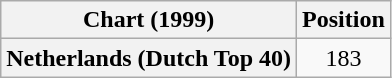<table class="wikitable plainrowheaders" style="text-align:center">
<tr>
<th scope="col">Chart (1999)</th>
<th scope="col">Position</th>
</tr>
<tr>
<th scope="row">Netherlands (Dutch Top 40)</th>
<td>183</td>
</tr>
</table>
